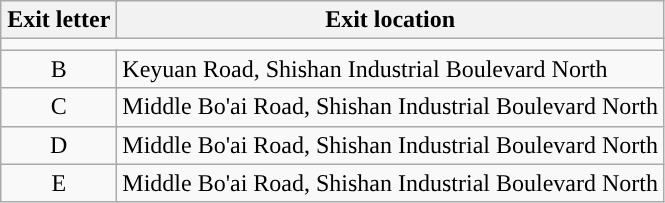<table class="wikitable">
<tr>
<th style="width:70px" colspan=2>Exit letter</th>
<th>Exit location</th>
</tr>
<tr style="background:#">
<td colspan="4"></td>
</tr>
<tr>
<td align=center colspan=2>B</td>
<td>Keyuan Road, Shishan Industrial Boulevard North</td>
</tr>
<tr>
<td align=center colspan=2>C</td>
<td>Middle Bo'ai Road, Shishan Industrial Boulevard North</td>
</tr>
<tr>
<td align=center colspan=2>D</td>
<td>Middle Bo'ai Road, Shishan Industrial Boulevard North</td>
</tr>
<tr>
<td align=center colspan=2>E</td>
<td>Middle Bo'ai Road, Shishan Industrial Boulevard North</td>
</tr>
</table>
